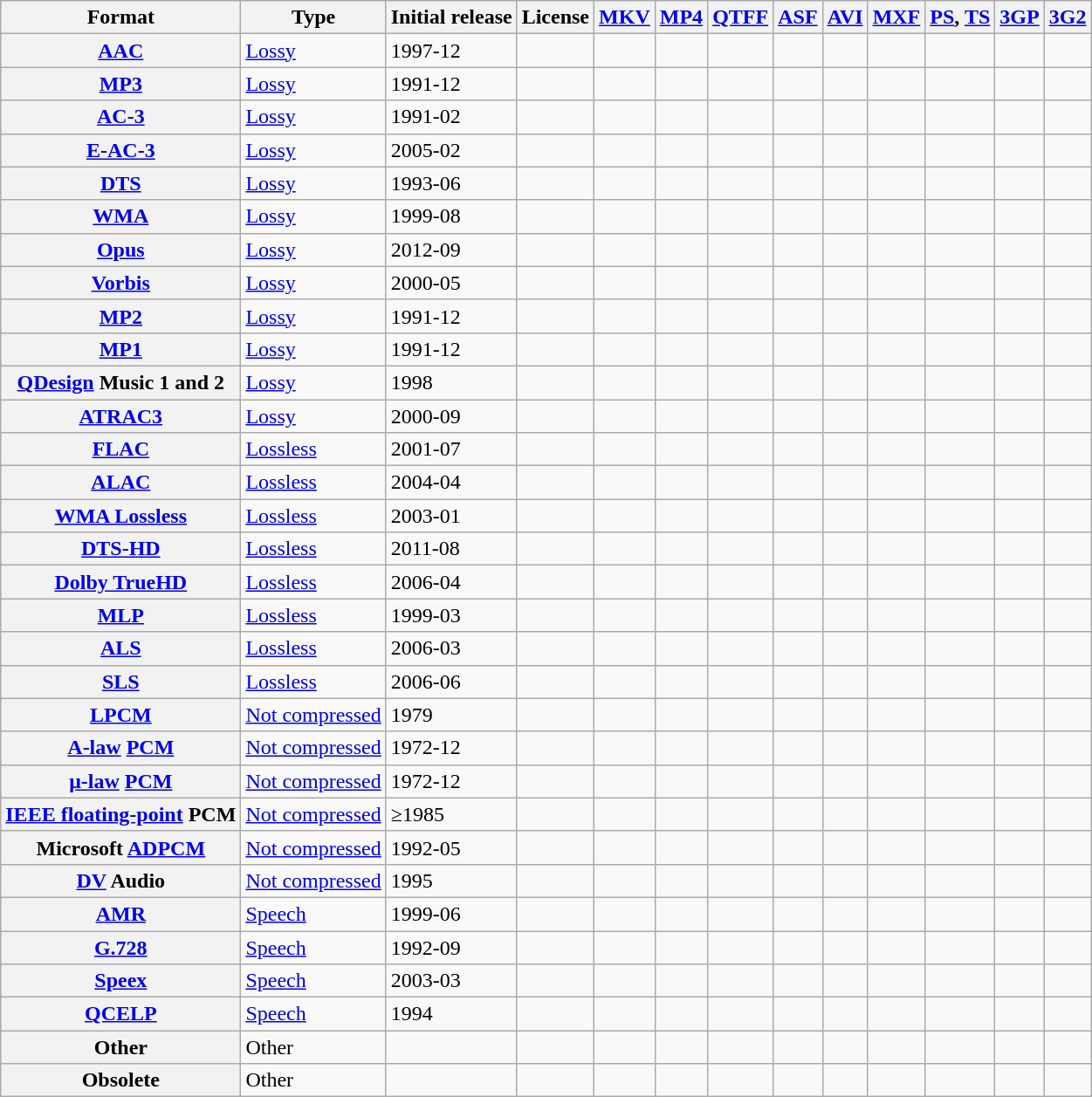<table class="wikitable sortable plainrowheaders sticky-header">
<tr>
<th scope="col">Format</th>
<th scope="col">Type</th>
<th scope="col">Initial release</th>
<th scope="col">License<wbr></th>
<th scope="col"><a href='#'>MKV</a></th>
<th scope="col"><a href='#'>MP4</a><wbr></th>
<th scope="col"><a href='#'>QTFF</a><wbr></th>
<th scope="col"><a href='#'>ASF</a><wbr></th>
<th scope="col"><a href='#'>AVI</a><wbr></th>
<th scope="col"><a href='#'>MXF</a></th>
<th scope="col"><a href='#'>PS</a>, <a href='#'>TS</a><wbr></th>
<th scope="col"><a href='#'>3GP</a></th>
<th scope="col"><a href='#'>3G2</a></th>
</tr>
<tr>
<th scope="row"><a href='#'>AAC</a></th>
<td data-sort-value="30-lossy-general"><a href='#'>Lossy</a></td>
<td>1997-12</td>
<td><wbr></td>
<td></td>
<td></td>
<td></td>
<td></td>
<td><wbr></td>
<td></td>
<td></td>
<td></td>
<td></td>
</tr>
<tr>
<th scope="row"><a href='#'>MP3</a></th>
<td data-sort-value="30-lossy-general"><a href='#'>Lossy</a></td>
<td>1991-12</td>
<td><wbr></td>
<td></td>
<td></td>
<td></td>
<td></td>
<td><wbr></td>
<td></td>
<td></td>
<td></td>
<td></td>
</tr>
<tr>
<th scope="row"><a href='#'>AC-3</a></th>
<td data-sort-value="30-lossy-general"><a href='#'>Lossy</a></td>
<td>1991-02</td>
<td></td>
<td></td>
<td><wbr></td>
<td></td>
<td></td>
<td></td>
<td></td>
<td></td>
<td></td>
<td></td>
</tr>
<tr>
<th scope="row"><a href='#'>E-AC-3</a></th>
<td data-sort-value="30-lossy-general"><a href='#'>Lossy</a></td>
<td>2005-02</td>
<td></td>
<td><wbr></td>
<td></td>
<td></td>
<td></td>
<td></td>
<td></td>
<td></td>
<td></td>
<td></td>
</tr>
<tr>
<th scope="row"><a href='#'>DTS</a></th>
<td data-sort-value="30-lossy-general"><a href='#'>Lossy</a></td>
<td>1993-06</td>
<td></td>
<td></td>
<td></td>
<td></td>
<td></td>
<td></td>
<td></td>
<td></td>
<td></td>
<td></td>
</tr>
<tr>
<th scope="row"><a href='#'>WMA</a></th>
<td data-sort-value="30-lossy-general"><a href='#'>Lossy</a></td>
<td>1999-08</td>
<td><wbr></td>
<td><wbr></td>
<td></td>
<td></td>
<td></td>
<td></td>
<td></td>
<td></td>
<td></td>
<td></td>
</tr>
<tr>
<th scope="row"><a href='#'>Opus</a></th>
<td data-sort-value="30-lossy-general"><a href='#'>Lossy</a></td>
<td>2012-09</td>
<td></td>
<td></td>
<td></td>
<td></td>
<td></td>
<td></td>
<td></td>
<td></td>
<td></td>
<td></td>
</tr>
<tr>
<th scope="row"><a href='#'>Vorbis</a></th>
<td data-sort-value="30-lossy-general"><a href='#'>Lossy</a></td>
<td>2000-05</td>
<td></td>
<td></td>
<td></td>
<td></td>
<td></td>
<td><wbr></td>
<td></td>
<td></td>
<td></td>
<td></td>
</tr>
<tr>
<th scope="row"><a href='#'>MP2</a></th>
<td data-sort-value="30-lossy-general"><a href='#'>Lossy</a></td>
<td>1991-12</td>
<td><wbr></td>
<td></td>
<td></td>
<td></td>
<td></td>
<td></td>
<td></td>
<td></td>
<td></td>
<td></td>
</tr>
<tr>
<th scope="row"><a href='#'>MP1</a></th>
<td data-sort-value="30-lossy-general"><a href='#'>Lossy</a></td>
<td>1991-12</td>
<td></td>
<td></td>
<td></td>
<td></td>
<td></td>
<td></td>
<td></td>
<td></td>
<td></td>
<td></td>
</tr>
<tr>
<th scope="row"><a href='#'>QDesign</a> Music 1 and 2</th>
<td data-sort-value="30-lossy-general"><a href='#'>Lossy</a></td>
<td>1998</td>
<td></td>
<td><wbr></td>
<td></td>
<td></td>
<td></td>
<td></td>
<td></td>
<td></td>
<td></td>
<td></td>
</tr>
<tr>
<th scope="row"><a href='#'>ATRAC3</a></th>
<td data-sort-value="30-lossy-general"><a href='#'>Lossy</a></td>
<td>2000-09</td>
<td></td>
<td></td>
<td></td>
<td></td>
<td></td>
<td></td>
<td></td>
<td></td>
<td></td>
<td></td>
</tr>
<tr>
<th scope="row"><a href='#'>FLAC</a></th>
<td data-sort-value="80-lossless-compressed"><a href='#'>Lossless</a></td>
<td>2001-07</td>
<td></td>
<td></td>
<td></td>
<td></td>
<td></td>
<td></td>
<td></td>
<td></td>
<td></td>
<td></td>
</tr>
<tr>
<th scope="row"><a href='#'>ALAC</a></th>
<td data-sort-value="80-lossless-compressed"><a href='#'>Lossless</a></td>
<td>2004-04</td>
<td></td>
<td></td>
<td></td>
<td></td>
<td></td>
<td></td>
<td></td>
<td></td>
<td></td>
<td></td>
</tr>
<tr>
<th scope="row"><a href='#'>WMA Lossless</a></th>
<td data-sort-value="80-lossless-compressed"><a href='#'>Lossless</a></td>
<td>2003-01</td>
<td><wbr></td>
<td><wbr></td>
<td></td>
<td></td>
<td></td>
<td></td>
<td></td>
<td></td>
<td></td>
<td></td>
</tr>
<tr>
<th scope="row"><a href='#'>DTS-HD</a></th>
<td data-sort-value="80-lossless-compressed"><a href='#'>Lossless</a></td>
<td>2011-08</td>
<td></td>
<td></td>
<td><wbr></td>
<td></td>
<td></td>
<td></td>
<td></td>
<td></td>
<td></td>
<td></td>
</tr>
<tr>
<th scope="row"><a href='#'>Dolby TrueHD</a></th>
<td data-sort-value="80-lossless-compressed"><a href='#'>Lossless</a></td>
<td>2006-04</td>
<td></td>
<td><wbr></td>
<td></td>
<td></td>
<td></td>
<td></td>
<td></td>
<td></td>
<td></td>
<td></td>
</tr>
<tr>
<th scope="row"><a href='#'>MLP</a></th>
<td data-sort-value="80-lossless-compressed"><a href='#'>Lossless</a></td>
<td>1999-03</td>
<td></td>
<td></td>
<td><wbr></td>
<td></td>
<td></td>
<td></td>
<td></td>
<td></td>
<td></td>
<td></td>
</tr>
<tr>
<th scope="row"><a href='#'>ALS</a></th>
<td data-sort-value="80-lossless-compressed"><a href='#'>Lossless</a></td>
<td>2006-03</td>
<td></td>
<td></td>
<td></td>
<td></td>
<td></td>
<td></td>
<td></td>
<td></td>
<td></td>
<td></td>
</tr>
<tr>
<th scope="row"><a href='#'>SLS</a></th>
<td data-sort-value="80-lossless-compressed"><a href='#'>Lossless</a></td>
<td>2006-06</td>
<td></td>
<td></td>
<td></td>
<td></td>
<td></td>
<td></td>
<td></td>
<td></td>
<td></td>
<td></td>
</tr>
<tr>
<th scope="row"><a href='#'>LPCM</a></th>
<td data-sort-value="89-lossless-uncompressed"><a href='#'>Not compressed</a></td>
<td>1979</td>
<td><wbr></td>
<td></td>
<td></td>
<td></td>
<td></td>
<td></td>
<td></td>
<td></td>
<td></td>
<td></td>
</tr>
<tr>
<th scope="row"><a href='#'>A-law</a> <a href='#'>PCM</a></th>
<td data-sort-value="89-lossless-uncompressed"><a href='#'>Not compressed</a></td>
<td>1972-12</td>
<td><wbr></td>
<td><wbr></td>
<td></td>
<td></td>
<td></td>
<td></td>
<td></td>
<td></td>
<td></td>
<td></td>
</tr>
<tr>
<th scope="row"><a href='#'>μ-law</a> <a href='#'>PCM</a></th>
<td data-sort-value="89-lossless-uncompressed"><a href='#'>Not compressed</a></td>
<td>1972-12</td>
<td><wbr></td>
<td><wbr></td>
<td></td>
<td></td>
<td></td>
<td></td>
<td></td>
<td></td>
<td></td>
<td></td>
</tr>
<tr>
<th scope="row"><a href='#'>IEEE floating-point</a> PCM</th>
<td data-sort-value="89-lossless-uncompressed"><a href='#'>Not compressed</a></td>
<td data-sort-value="1985">≥1985</td>
<td><wbr></td>
<td></td>
<td></td>
<td></td>
<td></td>
<td></td>
<td></td>
<td></td>
<td></td>
<td></td>
</tr>
<tr>
<th scope="row">Microsoft <a href='#'>ADPCM</a></th>
<td data-sort-value="89-lossless-uncompressed"><a href='#'>Not compressed</a></td>
<td>1992-05</td>
<td></td>
<td><wbr></td>
<td></td>
<td></td>
<td><wbr></td>
<td></td>
<td></td>
<td></td>
<td></td>
<td></td>
</tr>
<tr>
<th scope="row"><a href='#'>DV</a> Audio</th>
<td data-sort-value="89-lossless-uncompressed"><a href='#'>Not compressed</a></td>
<td>1995</td>
<td></td>
<td></td>
<td></td>
<td></td>
<td></td>
<td></td>
<td><wbr></td>
<td></td>
<td></td>
<td></td>
</tr>
<tr>
<th scope="row"><a href='#'>AMR</a></th>
<td data-sort-value="10-lossy-speech"><a href='#'>Speech</a></td>
<td>1999-06</td>
<td></td>
<td></td>
<td></td>
<td></td>
<td></td>
<td></td>
<td></td>
<td></td>
<td></td>
<td></td>
</tr>
<tr>
<th scope="row"><a href='#'>G.728</a></th>
<td data-sort-value="10-lossy-speech"><a href='#'>Speech</a></td>
<td>1992-09</td>
<td></td>
<td></td>
<td></td>
<td></td>
<td></td>
<td></td>
<td></td>
<td></td>
<td></td>
<td></td>
</tr>
<tr>
<th scope="row"><a href='#'>Speex</a></th>
<td data-sort-value="10-lossy-speech"><a href='#'>Speech</a></td>
<td>2003-03</td>
<td><wbr></td>
<td><wbr></td>
<td></td>
<td></td>
<td></td>
<td></td>
<td></td>
<td></td>
<td></td>
<td></td>
</tr>
<tr>
<th scope="row"><a href='#'>QCELP</a></th>
<td data-sort-value="10-lossy-speech"><a href='#'>Speech</a></td>
<td>1994</td>
<td></td>
<td></td>
<td></td>
<td></td>
<td></td>
<td></td>
<td></td>
<td></td>
<td></td>
<td></td>
</tr>
<tr>
<th scope="row">Other</th>
<td data-sort-value="98-other-active">Other</td>
<td></td>
<td></td>
<td></td>
<td></td>
<td></td>
<td></td>
<td></td>
<td></td>
<td></td>
<td></td>
<td></td>
</tr>
<tr>
<th scope="row">Obsolete</th>
<td data-sort-value="99-other-obsolete">Other</td>
<td></td>
<td></td>
<td></td>
<td></td>
<td></td>
<td></td>
<td></td>
<td></td>
<td></td>
<td></td>
<td></td>
</tr>
</table>
